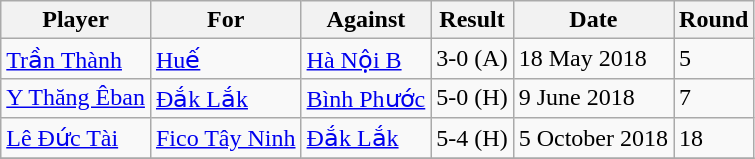<table class="wikitable sortable" style="text-align:center;">
<tr>
<th>Player</th>
<th>For</th>
<th>Against</th>
<th>Result</th>
<th>Date</th>
<th>Round</th>
</tr>
<tr>
<td align="left"> <a href='#'>Trần Thành</a></td>
<td align="left"><a href='#'>Huế</a></td>
<td align="left"><a href='#'>Hà Nội B</a></td>
<td align="left">3-0 (A)</td>
<td align="left">18 May 2018</td>
<td align="left">5</td>
</tr>
<tr>
<td align="left"> <a href='#'>Y Thăng Êban</a></td>
<td align="left"><a href='#'>Đắk Lắk</a></td>
<td align="left"><a href='#'>Bình Phước</a></td>
<td align="left">5-0 (H)</td>
<td align="left">9 June 2018</td>
<td align="left">7</td>
</tr>
<tr>
<td align="left"> <a href='#'>Lê Đức Tài</a></td>
<td align="left"><a href='#'>Fico Tây Ninh</a></td>
<td align="left"><a href='#'>Đắk Lắk</a></td>
<td align="left">5-4 (H)</td>
<td align="left">5 October 2018</td>
<td align="left">18</td>
</tr>
<tr>
</tr>
</table>
